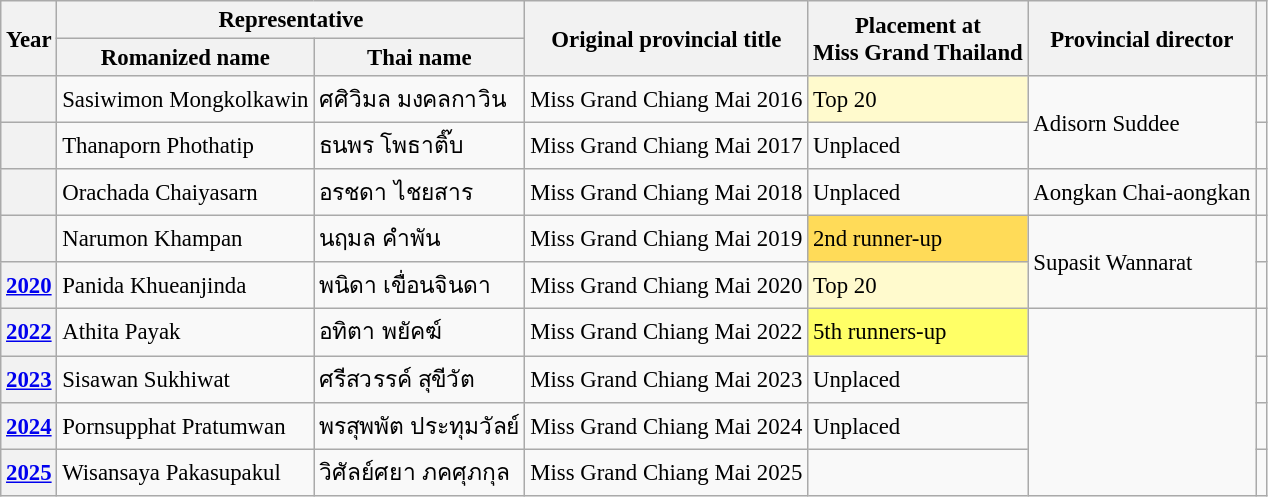<table class="wikitable defaultcenter col2left col3left col6left" style="font-size:95%;">
<tr>
<th rowspan=2>Year</th>
<th colspan=2>Representative</th>
<th rowspan=2>Original provincial title</th>
<th rowspan=2>Placement at<br>Miss Grand Thailand</th>
<th rowspan=2>Provincial director</th>
<th rowspan=2></th>
</tr>
<tr>
<th>Romanized name</th>
<th>Thai name</th>
</tr>
<tr>
<th></th>
<td>Sasiwimon Mongkolkawin</td>
<td>ศศิวิมล มงคลกาวิน</td>
<td>Miss Grand Chiang Mai 2016</td>
<td bgcolor=#FFFACD>Top 20</td>
<td rowspan=2>Adisorn Suddee</td>
<td></td>
</tr>
<tr>
<th></th>
<td>Thanaporn Phothatip</td>
<td>ธนพร โพธาติ๊บ</td>
<td>Miss Grand Chiang Mai 2017</td>
<td>Unplaced</td>
<td></td>
</tr>
<tr>
<th></th>
<td>Orachada Chaiyasarn</td>
<td>อรชดา ไชยสาร</td>
<td>Miss Grand Chiang Mai 2018</td>
<td>Unplaced</td>
<td>Aongkan Chai-aongkan</td>
<td></td>
</tr>
<tr>
<th></th>
<td>Narumon Khampan</td>
<td>นฤมล คำพัน</td>
<td>Miss Grand Chiang Mai 2019</td>
<td bgcolor=#FFDB58>2nd runner-up</td>
<td rowspan=2>Supasit Wannarat</td>
<td></td>
</tr>
<tr>
<th><a href='#'>2020</a></th>
<td>Panida Khueanjinda</td>
<td>พนิดา เขื่อนจินดา</td>
<td>Miss Grand Chiang Mai 2020</td>
<td bgcolor=#FFFACD>Top 20</td>
<td></td>
</tr>
<tr>
<th><a href='#'>2022</a></th>
<td>Athita Payak</td>
<td>อทิตา พยัคฆ์</td>
<td>Miss Grand Chiang Mai 2022</td>
<td bgcolor=#FFFF66>5th runners-up</td>
<td rowspan="4"></td>
<td></td>
</tr>
<tr>
<th><a href='#'>2023</a></th>
<td>Sisawan Sukhiwat</td>
<td>ศรีสวรรค์ สุขีวัต</td>
<td>Miss Grand Chiang Mai 2023</td>
<td>Unplaced</td>
<td></td>
</tr>
<tr>
<th><a href='#'>2024</a></th>
<td>Pornsupphat Pratumwan</td>
<td>พรสุพพัต ประทุมวัลย์</td>
<td>Miss Grand Chiang Mai 2024</td>
<td>Unplaced</td>
<td></td>
</tr>
<tr>
<th><a href='#'>2025</a></th>
<td>Wisansaya Pakasupakul</td>
<td>วิศัลย์ศยา ภคศุภกุล</td>
<td>Miss Grand Chiang Mai 2025</td>
<td></td>
<td></td>
</tr>
</table>
